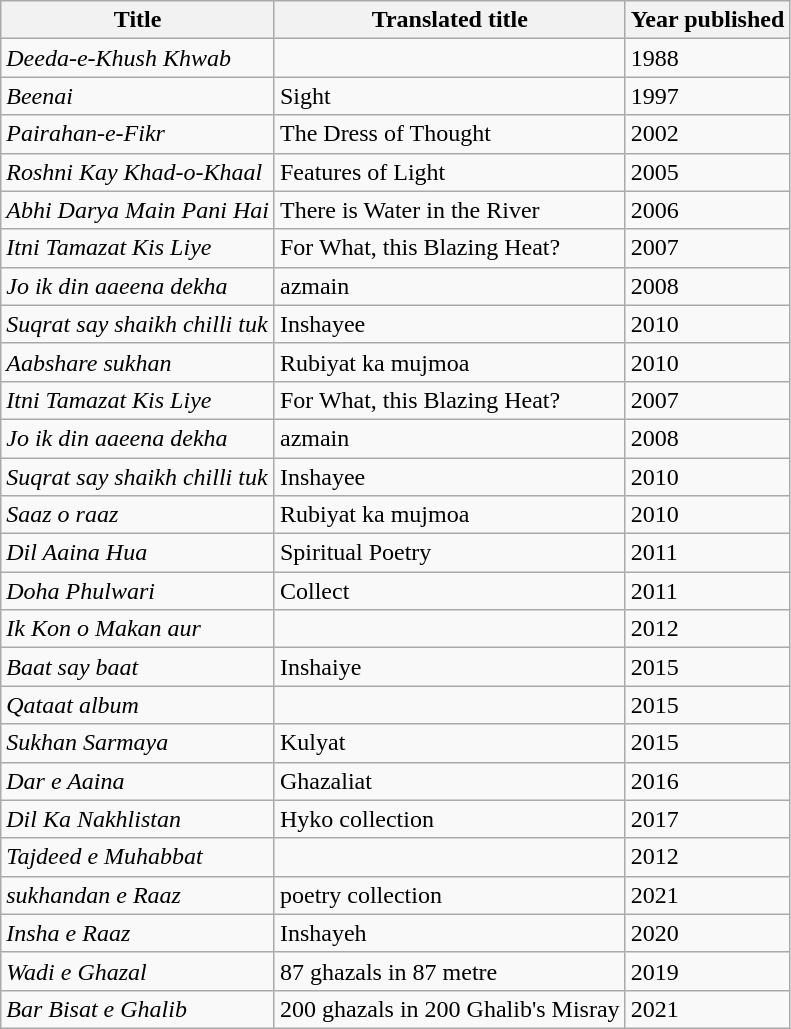<table class=wikitable>
<tr>
<th>Title</th>
<th>Translated title</th>
<th>Year published</th>
</tr>
<tr>
<td><em>Deeda-e-Khush Khwab</em></td>
<td></td>
<td>1988</td>
</tr>
<tr>
<td><em>Beenai</em></td>
<td>Sight</td>
<td>1997</td>
</tr>
<tr>
<td><em>Pairahan-e-Fikr</em></td>
<td>The Dress of Thought</td>
<td>2002</td>
</tr>
<tr>
<td><em>Roshni Kay Khad-o-Khaal</em></td>
<td>Features of Light</td>
<td>2005</td>
</tr>
<tr>
<td><em>Abhi Darya Main Pani Hai</em></td>
<td>There is Water in the River</td>
<td>2006</td>
</tr>
<tr>
<td><em>Itni Tamazat Kis Liye</em></td>
<td>For What, this Blazing Heat?</td>
<td>2007</td>
</tr>
<tr>
<td><em>Jo ik din aaeena dekha</em></td>
<td>azmain</td>
<td>2008</td>
</tr>
<tr>
<td><em>Suqrat say shaikh chilli tuk</em></td>
<td>Inshayee</td>
<td>2010</td>
</tr>
<tr>
<td><em>Aabshare sukhan</em></td>
<td>Rubiyat ka mujmoa</td>
<td>2010</td>
</tr>
<tr>
<td><em>Itni Tamazat Kis Liye</em></td>
<td>For What, this Blazing Heat?</td>
<td>2007</td>
</tr>
<tr>
<td><em>Jo ik din aaeena dekha</em></td>
<td>azmain</td>
<td>2008</td>
</tr>
<tr>
<td><em>Suqrat say shaikh chilli tuk</em></td>
<td>Inshayee</td>
<td>2010</td>
</tr>
<tr>
<td><em>Saaz o raaz</em></td>
<td>Rubiyat ka mujmoa</td>
<td>2010</td>
</tr>
<tr>
<td><em>Dil Aaina Hua</em></td>
<td>Spiritual Poetry</td>
<td>2011</td>
</tr>
<tr>
<td><em>Doha Phulwari</em></td>
<td>Collect</td>
<td>2011</td>
</tr>
<tr>
<td><em>Ik Kon o Makan aur</em></td>
<td></td>
<td>2012</td>
</tr>
<tr>
<td><em>Baat say baat</em></td>
<td>Inshaiye</td>
<td>2015</td>
</tr>
<tr>
<td><em>Qataat album</em></td>
<td></td>
<td>2015</td>
</tr>
<tr>
<td><em>Sukhan Sarmaya</em></td>
<td>Kulyat</td>
<td>2015</td>
</tr>
<tr>
<td><em>Dar e Aaina</em></td>
<td>Ghazaliat</td>
<td>2016</td>
</tr>
<tr>
<td><em>Dil Ka Nakhlistan</em></td>
<td>Hyko collection</td>
<td>2017</td>
</tr>
<tr>
<td><em>Tajdeed e Muhabbat</em></td>
<td></td>
<td>2012</td>
</tr>
<tr>
<td><em>sukhandan e Raaz</em></td>
<td>poetry collection</td>
<td>2021</td>
</tr>
<tr>
<td><em>Insha e Raaz</em></td>
<td>Inshayeh</td>
<td>2020</td>
</tr>
<tr>
<td><em>Wadi e Ghazal</em></td>
<td>87 ghazals in 87 metre</td>
<td>2019</td>
</tr>
<tr>
<td><em>Bar Bisat e Ghalib</em></td>
<td>200 ghazals in 200 Ghalib's Misray</td>
<td>2021</td>
</tr>
</table>
